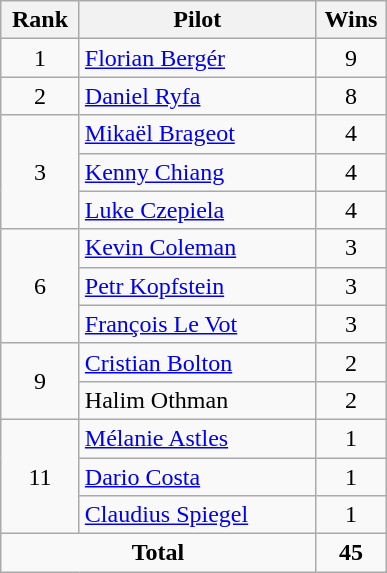<table class="wikitable">
<tr>
<th width="45">Rank</th>
<th width="150">Pilot</th>
<th width="40">Wins</th>
</tr>
<tr>
<td align=center>1</td>
<td> <a href='#'>Florian Bergér</a></td>
<td align=center>9</td>
</tr>
<tr>
<td align=center>2</td>
<td> <a href='#'>Daniel Ryfa</a></td>
<td align=center>8</td>
</tr>
<tr>
<td rowspan=3 align=center>3</td>
<td> <a href='#'>Mikaël Brageot</a></td>
<td align=center>4</td>
</tr>
<tr>
<td> <a href='#'>Kenny Chiang</a></td>
<td align=center>4</td>
</tr>
<tr>
<td> <a href='#'>Luke Czepiela</a></td>
<td align=center>4</td>
</tr>
<tr>
<td rowspan=3 align=center>6</td>
<td> <a href='#'>Kevin Coleman</a></td>
<td align=center>3</td>
</tr>
<tr>
<td> <a href='#'>Petr Kopfstein</a></td>
<td align=center>3</td>
</tr>
<tr>
<td> <a href='#'>François Le Vot</a></td>
<td align=center>3</td>
</tr>
<tr>
<td rowspan=2 align=center>9</td>
<td> <a href='#'>Cristian Bolton</a></td>
<td align=center>2</td>
</tr>
<tr>
<td> Halim Othman</td>
<td align=center>2</td>
</tr>
<tr>
<td rowspan=3 align=center>11</td>
<td> <a href='#'>Mélanie Astles</a></td>
<td align=center>1</td>
</tr>
<tr>
<td> <a href='#'>Dario Costa</a></td>
<td align=center>1</td>
</tr>
<tr>
<td> <a href='#'>Claudius Spiegel</a></td>
<td align=center>1</td>
</tr>
<tr>
<td colspan=2 align=center><strong>Total</strong></td>
<td align=center><strong>45</strong></td>
</tr>
</table>
